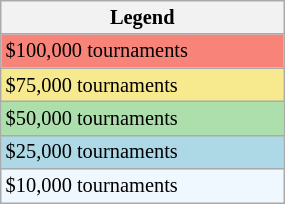<table class=wikitable style=font-size:85% width=15%>
<tr>
<th>Legend</th>
</tr>
<tr style="background:#f88379;">
<td>$100,000 tournaments</td>
</tr>
<tr style="background:#f7e98e;">
<td>$75,000 tournaments</td>
</tr>
<tr style="background:#addfad;">
<td>$50,000 tournaments</td>
</tr>
<tr style="background:lightblue;">
<td>$25,000 tournaments</td>
</tr>
<tr style="background:#f0f8ff;">
<td>$10,000 tournaments</td>
</tr>
</table>
